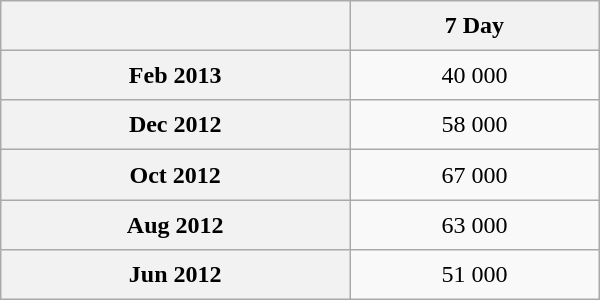<table class="wikitable sortable" style="text-align:center; width:400px; height:200px;">
<tr>
<th></th>
<th>7 Day</th>
</tr>
<tr>
<th scope="row">Feb 2013</th>
<td>40 000</td>
</tr>
<tr>
<th scope="row">Dec 2012</th>
<td>58 000</td>
</tr>
<tr>
<th scope="row">Oct 2012</th>
<td>67 000</td>
</tr>
<tr>
<th scope="row">Aug 2012</th>
<td>63 000</td>
</tr>
<tr>
<th scope="row">Jun 2012</th>
<td>51 000</td>
</tr>
</table>
